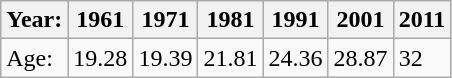<table class="wikitable">
<tr>
<th>Year:</th>
<th>1961</th>
<th>1971</th>
<th>1981</th>
<th>1991</th>
<th>2001</th>
<th>2011</th>
</tr>
<tr>
<td>Age:</td>
<td>19.28</td>
<td>19.39</td>
<td>21.81</td>
<td>24.36</td>
<td>28.87</td>
<td>32</td>
</tr>
</table>
